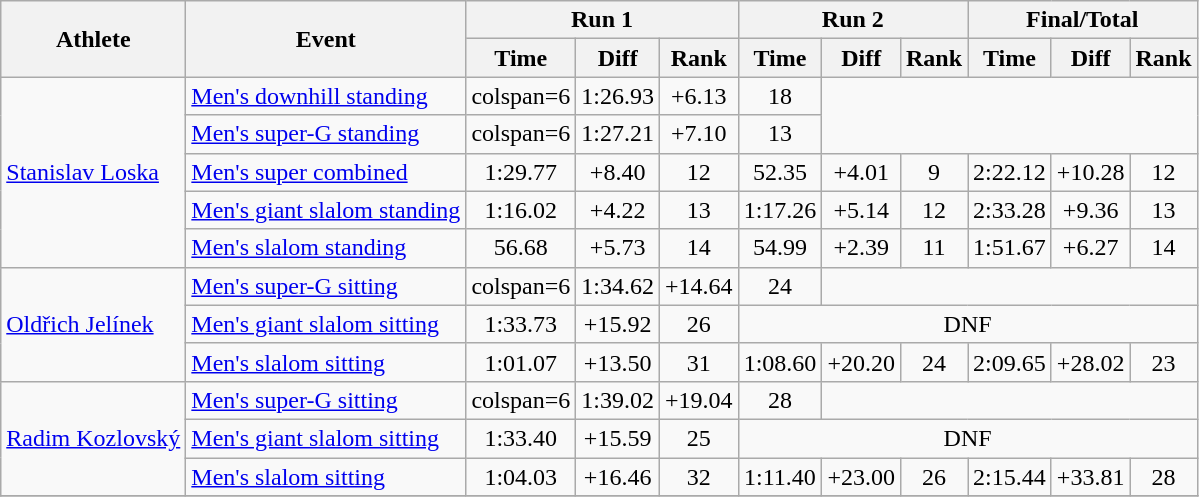<table class="wikitable" style="font-size:100%">
<tr>
<th rowspan="2">Athlete</th>
<th rowspan="2">Event</th>
<th colspan="3">Run 1</th>
<th colspan="3">Run 2</th>
<th colspan="3">Final/Total</th>
</tr>
<tr>
<th>Time</th>
<th>Diff</th>
<th>Rank</th>
<th>Time</th>
<th>Diff</th>
<th>Rank</th>
<th>Time</th>
<th>Diff</th>
<th>Rank</th>
</tr>
<tr>
<td rowspan=5><a href='#'>Stanislav Loska</a></td>
<td><a href='#'>Men's downhill standing</a></td>
<td>colspan=6 </td>
<td align="center">1:26.93</td>
<td align="center">+6.13</td>
<td align="center">18</td>
</tr>
<tr>
<td><a href='#'>Men's super-G standing</a></td>
<td>colspan=6 </td>
<td align="center">1:27.21</td>
<td align="center">+7.10</td>
<td align="center">13</td>
</tr>
<tr>
<td><a href='#'>Men's super combined</a></td>
<td align="center">1:29.77</td>
<td align="center">+8.40</td>
<td align="center">12</td>
<td align="center">52.35</td>
<td align="center">+4.01</td>
<td align="center">9</td>
<td align="center">2:22.12</td>
<td align="center">+10.28</td>
<td align="center">12</td>
</tr>
<tr>
<td><a href='#'>Men's giant slalom standing</a></td>
<td align="center">1:16.02</td>
<td align="center">+4.22</td>
<td align="center">13</td>
<td align="center">1:17.26</td>
<td align="center">+5.14</td>
<td align="center">12</td>
<td align="center">2:33.28</td>
<td align="center">+9.36</td>
<td align="center">13</td>
</tr>
<tr>
<td><a href='#'>Men's slalom standing</a></td>
<td align="center">56.68</td>
<td align="center">+5.73</td>
<td align="center">14</td>
<td align="center">54.99</td>
<td align="center">+2.39</td>
<td align="center">11</td>
<td align="center">1:51.67</td>
<td align="center">+6.27</td>
<td align="center">14</td>
</tr>
<tr>
<td rowspan=3><a href='#'>Oldřich Jelínek</a></td>
<td><a href='#'>Men's super-G sitting</a></td>
<td>colspan=6 </td>
<td align="center">1:34.62</td>
<td align="center">+14.64</td>
<td align="center">24</td>
</tr>
<tr>
<td><a href='#'>Men's giant slalom sitting</a></td>
<td align="center">1:33.73</td>
<td align="center">+15.92</td>
<td align="center">26</td>
<td align="center" colspan=6>DNF</td>
</tr>
<tr>
<td><a href='#'>Men's slalom sitting</a></td>
<td align="center">1:01.07</td>
<td align="center">+13.50</td>
<td align="center">31</td>
<td align="center">1:08.60</td>
<td align="center">+20.20</td>
<td align="center">24</td>
<td align="center">2:09.65</td>
<td align="center">+28.02</td>
<td align="center">23</td>
</tr>
<tr>
<td rowspan=3><a href='#'>Radim Kozlovský</a></td>
<td><a href='#'>Men's super-G sitting</a></td>
<td>colspan=6 </td>
<td align="center">1:39.02</td>
<td align="center">+19.04</td>
<td align="center">28</td>
</tr>
<tr>
<td><a href='#'>Men's giant slalom sitting</a></td>
<td align="center">1:33.40</td>
<td align="center">+15.59</td>
<td align="center">25</td>
<td align="center" colspan=6>DNF</td>
</tr>
<tr>
<td><a href='#'>Men's slalom sitting</a></td>
<td align="center">1:04.03</td>
<td align="center">+16.46</td>
<td align="center">32</td>
<td align="center">1:11.40</td>
<td align="center">+23.00</td>
<td align="center">26</td>
<td align="center">2:15.44</td>
<td align="center">+33.81</td>
<td align="center">28</td>
</tr>
<tr>
</tr>
</table>
